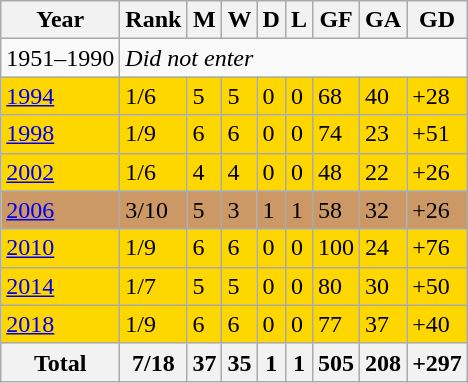<table class="wikitable">
<tr>
<th>Year</th>
<th>Rank</th>
<th>M</th>
<th>W</th>
<th>D</th>
<th>L</th>
<th>GF</th>
<th>GA</th>
<th>GD</th>
</tr>
<tr>
<td>1951–1990</td>
<td colspan=8><em>Did not enter</em></td>
</tr>
<tr bgcolor=gold>
<td><a href='#'>1994</a></td>
<td>1/6</td>
<td>5</td>
<td>5</td>
<td>0</td>
<td>0</td>
<td>68</td>
<td>40</td>
<td>+28</td>
</tr>
<tr bgcolor=gold>
<td><a href='#'>1998</a></td>
<td>1/9</td>
<td>6</td>
<td>6</td>
<td>0</td>
<td>0</td>
<td>74</td>
<td>23</td>
<td>+51</td>
</tr>
<tr bgcolor=gold>
<td><a href='#'>2002</a></td>
<td>1/6</td>
<td>4</td>
<td>4</td>
<td>0</td>
<td>0</td>
<td>48</td>
<td>22</td>
<td>+26</td>
</tr>
<tr bgcolor=#cc9966>
<td><a href='#'>2006</a></td>
<td>3/10</td>
<td>5</td>
<td>3</td>
<td>1</td>
<td>1</td>
<td>58</td>
<td>32</td>
<td>+26</td>
</tr>
<tr bgcolor=gold>
<td><a href='#'>2010</a></td>
<td>1/9</td>
<td>6</td>
<td>6</td>
<td>0</td>
<td>0</td>
<td>100</td>
<td>24</td>
<td>+76</td>
</tr>
<tr bgcolor=gold>
<td><a href='#'>2014</a></td>
<td>1/7</td>
<td>5</td>
<td>5</td>
<td>0</td>
<td>0</td>
<td>80</td>
<td>30</td>
<td>+50</td>
</tr>
<tr bgcolor=gold>
<td><a href='#'>2018</a></td>
<td>1/9</td>
<td>6</td>
<td>6</td>
<td>0</td>
<td>0</td>
<td>77</td>
<td>37</td>
<td>+40</td>
</tr>
<tr>
<th>Total</th>
<th>7/18</th>
<th>37</th>
<th>35</th>
<th>1</th>
<th>1</th>
<th>505</th>
<th>208</th>
<th>+297</th>
</tr>
</table>
